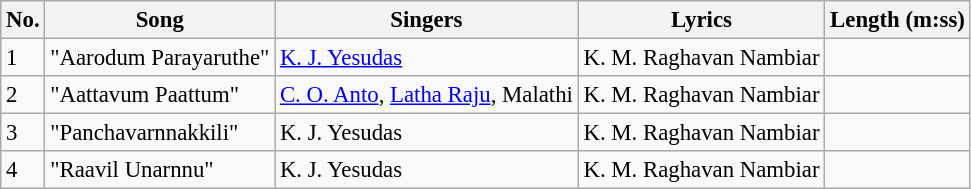<table class="wikitable" style="font-size:95%;">
<tr>
<th>No.</th>
<th>Song</th>
<th>Singers</th>
<th>Lyrics</th>
<th>Length (m:ss)</th>
</tr>
<tr>
<td>1</td>
<td>"Aarodum Parayaruthe"</td>
<td><a href='#'>K. J. Yesudas</a></td>
<td>K. M. Raghavan Nambiar</td>
<td></td>
</tr>
<tr>
<td>2</td>
<td>"Aattavum Paattum"</td>
<td><a href='#'>C. O. Anto</a>, <a href='#'>Latha Raju</a>, Malathi</td>
<td>K. M. Raghavan Nambiar</td>
<td></td>
</tr>
<tr>
<td>3</td>
<td>"Panchavarnnakkili"</td>
<td>K. J. Yesudas</td>
<td>K. M. Raghavan Nambiar</td>
<td></td>
</tr>
<tr>
<td>4</td>
<td>"Raavil Unarnnu"</td>
<td>K. J. Yesudas</td>
<td>K. M. Raghavan Nambiar</td>
<td></td>
</tr>
</table>
